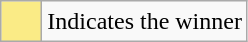<table class="wikitable">
<tr>
<td style="background:#FAEB86; height:20px; width:20px"></td>
<td>Indicates the winner</td>
</tr>
</table>
